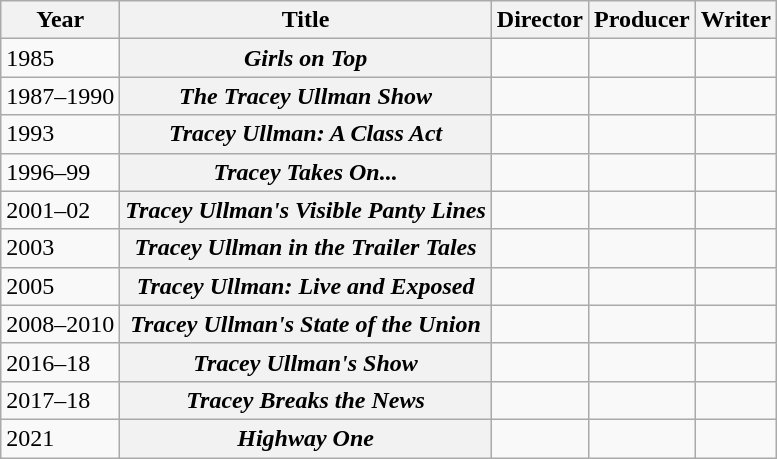<table class="wikitable plainrowheaders sortable">
<tr>
<th scope="col">Year</th>
<th scope="col">Title</th>
<th scope="col">Director</th>
<th scope="col">Producer</th>
<th scope="col">Writer</th>
</tr>
<tr>
<td>1985</td>
<th scope=row><em>Girls on Top</em></th>
<td></td>
<td></td>
<td></td>
</tr>
<tr>
<td>1987–1990</td>
<th scope=row><em>The Tracey Ullman Show</em></th>
<td></td>
<td></td>
<td></td>
</tr>
<tr>
<td>1993</td>
<th scope=row><em>Tracey Ullman: A Class Act</em></th>
<td></td>
<td></td>
<td></td>
</tr>
<tr>
<td>1996–99</td>
<th scope=row><em>Tracey Takes On...</em></th>
<td></td>
<td></td>
<td></td>
</tr>
<tr>
<td>2001–02</td>
<th scope=row><em>Tracey Ullman's Visible Panty Lines</em></th>
<td></td>
<td></td>
<td></td>
</tr>
<tr>
<td>2003</td>
<th scope=row><em>Tracey Ullman in the Trailer Tales</em></th>
<td></td>
<td></td>
<td></td>
</tr>
<tr>
<td>2005</td>
<th scope=row><em>Tracey Ullman: Live and Exposed</em></th>
<td></td>
<td></td>
<td></td>
</tr>
<tr>
<td>2008–2010</td>
<th scope=row><em>Tracey Ullman's State of the Union</em></th>
<td></td>
<td></td>
<td></td>
</tr>
<tr>
<td>2016–18</td>
<th scope=row><em>Tracey Ullman's Show</em></th>
<td></td>
<td></td>
<td></td>
</tr>
<tr>
<td>2017–18</td>
<th scope=row><em>Tracey Breaks the News</em></th>
<td></td>
<td></td>
<td></td>
</tr>
<tr>
<td>2021</td>
<th scope=row><em>Highway One</em></th>
<td></td>
<td></td>
<td></td>
</tr>
</table>
